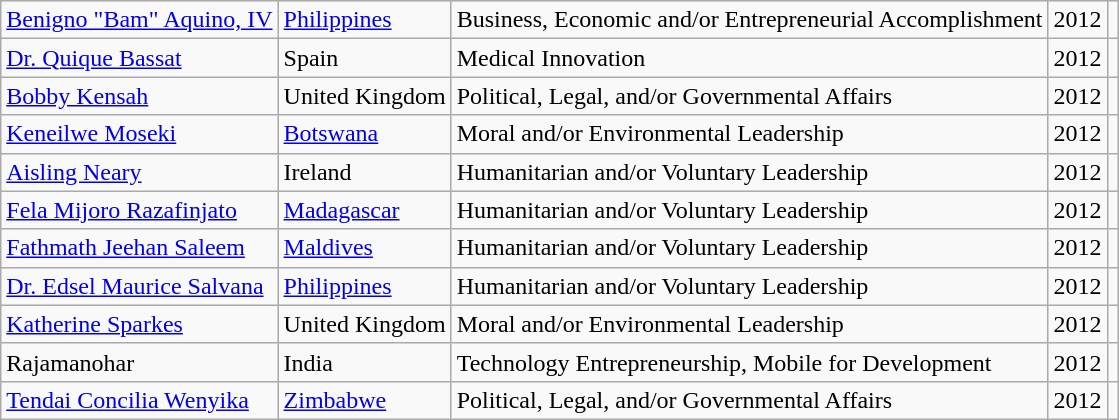<table class="wikitable">
<tr>
<td><a href='#'>Benigno "Bam" Aquino, IV</a></td>
<td><a href='#'>Philippines</a></td>
<td>Business, Economic and/or Entrepreneurial Accomplishment</td>
<td style="text-align:right;">2012</td>
<td></td>
</tr>
<tr>
<td><a href='#'>Dr. Quique Bassat</a></td>
<td>Spain</td>
<td>Medical Innovation</td>
<td style="text-align:right;">2012</td>
<td></td>
</tr>
<tr>
<td><a href='#'>Bobby Kensah</a></td>
<td>United Kingdom</td>
<td>Political, Legal, and/or Governmental Affairs</td>
<td style="text-align:right;">2012</td>
<td></td>
</tr>
<tr>
<td><a href='#'>Keneilwe Moseki</a></td>
<td><a href='#'>Botswana</a></td>
<td>Moral and/or Environmental Leadership</td>
<td style="text-align:right;">2012</td>
<td></td>
</tr>
<tr>
<td><a href='#'>Aisling Neary</a></td>
<td>Ireland</td>
<td>Humanitarian and/or Voluntary Leadership</td>
<td style="text-align:right;">2012</td>
<td></td>
</tr>
<tr>
<td><a href='#'>Fela Mijoro Razafinjato</a></td>
<td><a href='#'>Madagascar</a></td>
<td>Humanitarian and/or Voluntary Leadership</td>
<td style="text-align:right;">2012</td>
<td></td>
</tr>
<tr>
<td><a href='#'>Fathmath Jeehan Saleem</a></td>
<td><a href='#'>Maldives</a></td>
<td>Humanitarian and/or Voluntary Leadership</td>
<td style="text-align:right;">2012</td>
<td></td>
</tr>
<tr>
<td><a href='#'>Dr. Edsel Maurice Salvana</a></td>
<td><a href='#'>Philippines</a></td>
<td>Humanitarian and/or Voluntary Leadership</td>
<td style="text-align:right;">2012</td>
<td></td>
</tr>
<tr>
<td><a href='#'>Katherine Sparkes</a></td>
<td>United Kingdom</td>
<td>Moral and/or Environmental Leadership</td>
<td style="text-align:right;">2012</td>
<td></td>
</tr>
<tr>
<td>Rajamanohar</td>
<td>India</td>
<td>Technology Entrepreneurship, Mobile for Development</td>
<td style="text-align:right;">2012</td>
<td></td>
</tr>
<tr>
<td><a href='#'>Tendai Concilia Wenyika</a></td>
<td><a href='#'>Zimbabwe</a></td>
<td>Political, Legal, and/or Governmental Affairs</td>
<td style="text-align:right;">2012</td>
<td></td>
</tr>
</table>
